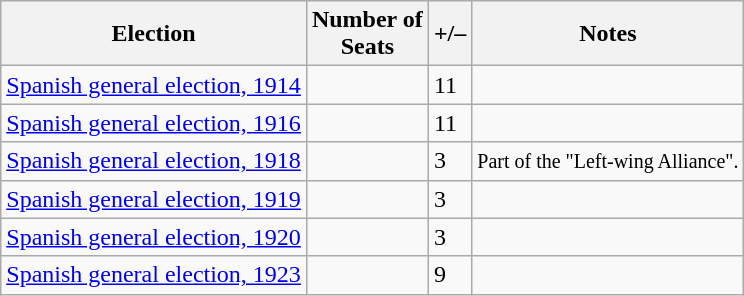<table class=wikitable>
<tr>
<th>Election</th>
<th>Number of<br>Seats</th>
<th>+/–</th>
<th>Notes</th>
</tr>
<tr>
<td><a href='#'>Spanish general election, 1914</a></td>
<td></td>
<td> 11</td>
<td></td>
</tr>
<tr>
<td><a href='#'>Spanish general election, 1916</a></td>
<td></td>
<td> 11</td>
<td></td>
</tr>
<tr>
<td><a href='#'>Spanish general election, 1918</a></td>
<td></td>
<td> 3</td>
<td><small>Part of the "Left-wing Alliance".</small></td>
</tr>
<tr>
<td><a href='#'>Spanish general election, 1919</a></td>
<td></td>
<td> 3</td>
<td></td>
</tr>
<tr>
<td><a href='#'>Spanish general election, 1920</a></td>
<td></td>
<td> 3</td>
<td></td>
</tr>
<tr>
<td><a href='#'>Spanish general election, 1923</a></td>
<td></td>
<td> 9</td>
<td></td>
</tr>
</table>
